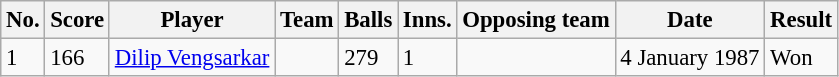<table class="wikitable sortable" style="font-size:95%">
<tr>
<th>No.</th>
<th>Score</th>
<th>Player</th>
<th>Team</th>
<th>Balls</th>
<th>Inns.</th>
<th>Opposing team</th>
<th>Date</th>
<th>Result</th>
</tr>
<tr>
<td>1</td>
<td>166</td>
<td><a href='#'>Dilip Vengsarkar</a></td>
<td></td>
<td>279</td>
<td>1</td>
<td></td>
<td>4 January 1987</td>
<td>Won</td>
</tr>
</table>
